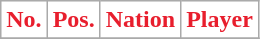<table class="wikitable sortable">
<tr>
<th style="background:#FFF; color:#E81E2D;" scope="col">No.</th>
<th style="background:#FFF; color:#E81E2D;" scope="col">Pos.</th>
<th style="background:#FFF; color:#E81E2D;" scope="col">Nation</th>
<th style="background:#FFF; color:#E81E2D;" scope="col">Player</th>
</tr>
<tr>
</tr>
</table>
